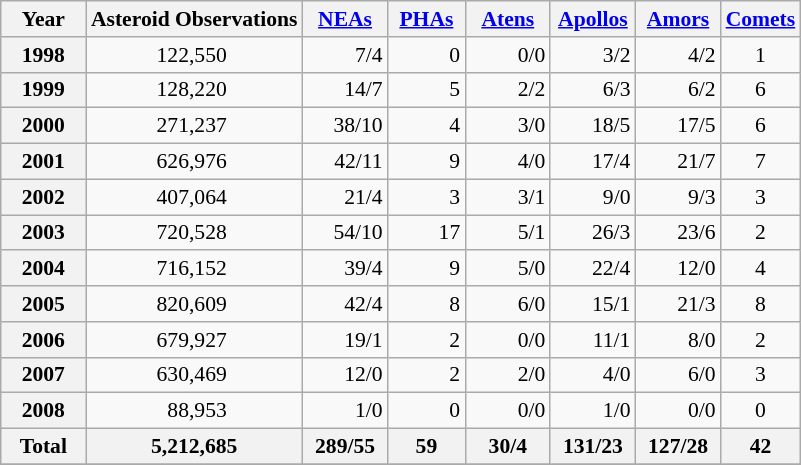<table class="wikitable" style="text-align: right; font-size: 0.9em; margin-left: 10px;">
<tr>
<th width=50>Year</th>
<th>Asteroid Observations</th>
<th width=50><a href='#'>NEAs</a></th>
<th width=45><a href='#'>PHAs</a></th>
<th width=50><a href='#'>Atens</a></th>
<th width=50><a href='#'>Apollos</a></th>
<th width=50><a href='#'>Amors</a></th>
<th><a href='#'>Comets</a></th>
</tr>
<tr>
<th>1998</th>
<td style="padding-right: 50px;">122,550</td>
<td>7/4</td>
<td>0</td>
<td>0/0</td>
<td>3/2</td>
<td>4/2</td>
<td align=center>1</td>
</tr>
<tr>
<th>1999</th>
<td style="padding-right: 50px;">128,220</td>
<td>14/7</td>
<td>5</td>
<td>2/2</td>
<td>6/3</td>
<td>6/2</td>
<td align=center>6</td>
</tr>
<tr>
<th>2000</th>
<td style="padding-right: 50px;">271,237</td>
<td>38/10</td>
<td>4</td>
<td>3/0</td>
<td>18/5</td>
<td>17/5</td>
<td align=center>6</td>
</tr>
<tr>
<th>2001</th>
<td style="padding-right: 50px;">626,976</td>
<td>42/11</td>
<td>9</td>
<td>4/0</td>
<td>17/4</td>
<td>21/7</td>
<td align=center>7</td>
</tr>
<tr>
<th>2002</th>
<td style="padding-right: 50px;">407,064</td>
<td>21/4</td>
<td>3</td>
<td>3/1</td>
<td>9/0</td>
<td>9/3</td>
<td align=center>3</td>
</tr>
<tr>
<th>2003</th>
<td style="padding-right: 50px;">720,528</td>
<td>54/10</td>
<td>17</td>
<td>5/1</td>
<td>26/3</td>
<td>23/6</td>
<td align=center>2</td>
</tr>
<tr>
<th>2004</th>
<td style="padding-right: 50px;">716,152</td>
<td>39/4</td>
<td>9</td>
<td>5/0</td>
<td>22/4</td>
<td>12/0</td>
<td align=center>4</td>
</tr>
<tr>
<th>2005</th>
<td style="padding-right: 50px;">820,609</td>
<td>42/4</td>
<td>8</td>
<td>6/0</td>
<td>15/1</td>
<td>21/3</td>
<td align=center>8</td>
</tr>
<tr>
<th>2006</th>
<td style="padding-right: 50px;">679,927</td>
<td>19/1</td>
<td>2</td>
<td>0/0</td>
<td>11/1</td>
<td>8/0</td>
<td align=center>2</td>
</tr>
<tr>
<th>2007</th>
<td style="padding-right: 50px;">630,469</td>
<td>12/0</td>
<td>2</td>
<td>2/0</td>
<td>4/0</td>
<td>6/0</td>
<td align=center>3</td>
</tr>
<tr>
<th>2008</th>
<td style="padding-right: 50px;">88,953</td>
<td>1/0</td>
<td>0</td>
<td>0/0</td>
<td>1/0</td>
<td>0/0</td>
<td align=center>0</td>
</tr>
<tr>
<th>Total</th>
<th>5,212,685</th>
<th>289/55</th>
<th>59</th>
<th>30/4</th>
<th>131/23</th>
<th>127/28</th>
<th align=center>42</th>
</tr>
<tr>
</tr>
</table>
